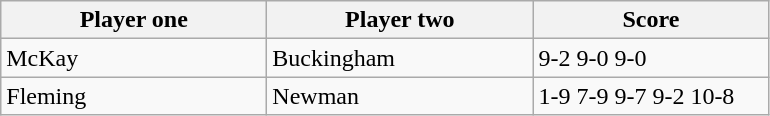<table class="wikitable">
<tr>
<th width=170>Player one</th>
<th width=170>Player two</th>
<th width=150>Score</th>
</tr>
<tr>
<td> McKay</td>
<td> Buckingham</td>
<td>9-2 9-0 9-0</td>
</tr>
<tr>
<td> Fleming</td>
<td> Newman</td>
<td>1-9 7-9 9-7 9-2 10-8</td>
</tr>
</table>
